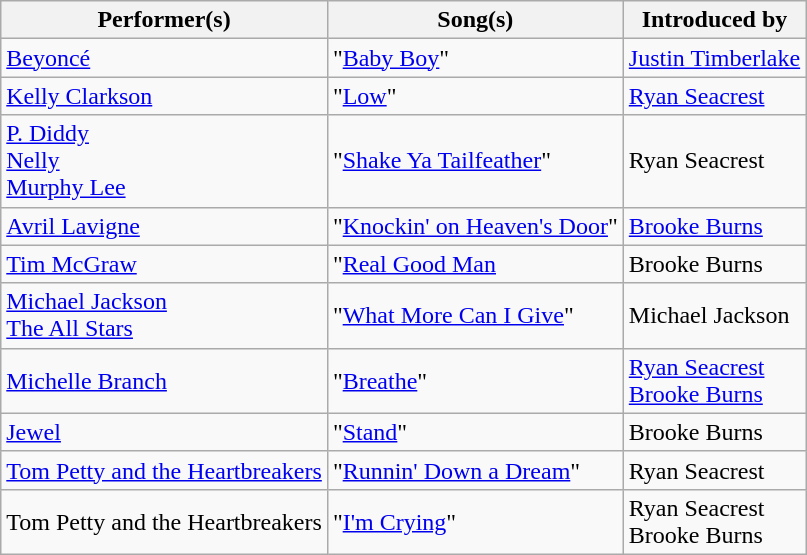<table class="wikitable" style="text-align:left;">
<tr>
<th>Performer(s)</th>
<th>Song(s)</th>
<th>Introduced by</th>
</tr>
<tr>
<td><a href='#'>Beyoncé</a></td>
<td>"<a href='#'>Baby Boy</a>"</td>
<td><a href='#'>Justin Timberlake</a></td>
</tr>
<tr>
<td><a href='#'>Kelly Clarkson</a></td>
<td>"<a href='#'>Low</a>"</td>
<td><a href='#'>Ryan Seacrest</a></td>
</tr>
<tr>
<td><a href='#'>P. Diddy</a><br><a href='#'>Nelly</a><br><a href='#'>Murphy Lee</a></td>
<td>"<a href='#'>Shake Ya Tailfeather</a>"</td>
<td>Ryan Seacrest</td>
</tr>
<tr>
<td><a href='#'>Avril Lavigne</a></td>
<td>"<a href='#'>Knockin' on Heaven's Door</a>"</td>
<td><a href='#'>Brooke Burns</a></td>
</tr>
<tr>
<td><a href='#'>Tim McGraw</a></td>
<td>"<a href='#'>Real Good Man</a></td>
<td>Brooke Burns</td>
</tr>
<tr>
<td><a href='#'>Michael Jackson</a><br><a href='#'>The All Stars</a></td>
<td>"<a href='#'>What More Can I Give</a>" </td>
<td>Michael Jackson</td>
</tr>
<tr>
<td><a href='#'>Michelle Branch</a></td>
<td>"<a href='#'>Breathe</a>"</td>
<td><a href='#'>Ryan Seacrest</a><br><a href='#'>Brooke Burns</a></td>
</tr>
<tr>
<td><a href='#'>Jewel</a></td>
<td>"<a href='#'>Stand</a>"</td>
<td>Brooke Burns</td>
</tr>
<tr>
<td><a href='#'>Tom Petty and the Heartbreakers</a></td>
<td>"<a href='#'>Runnin' Down a Dream</a>"</td>
<td>Ryan Seacrest</td>
</tr>
<tr>
<td>Tom Petty and the Heartbreakers</td>
<td>"<a href='#'>I'm Crying</a>"</td>
<td>Ryan Seacrest<br>Brooke Burns</td>
</tr>
</table>
